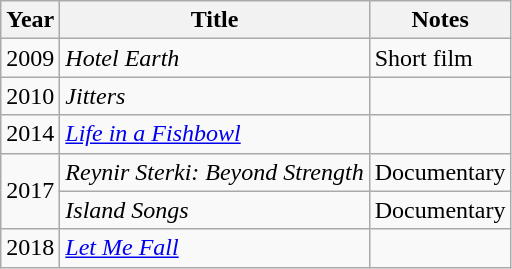<table class="wikitable sortable">
<tr>
<th>Year</th>
<th>Title</th>
<th class="unsortable">Notes</th>
</tr>
<tr>
<td>2009</td>
<td><em>Hotel Earth</em></td>
<td>Short film</td>
</tr>
<tr>
<td>2010</td>
<td><em>Jitters</em></td>
<td></td>
</tr>
<tr>
<td>2014</td>
<td><em><a href='#'>Life in a Fishbowl</a></em></td>
<td></td>
</tr>
<tr>
<td rowspan=2>2017</td>
<td><em>Reynir Sterki: Beyond Strength</em></td>
<td>Documentary</td>
</tr>
<tr>
<td><em>Island Songs</em></td>
<td>Documentary</td>
</tr>
<tr>
<td>2018</td>
<td><em><a href='#'>Let Me Fall</a></em></td>
<td></td>
</tr>
</table>
